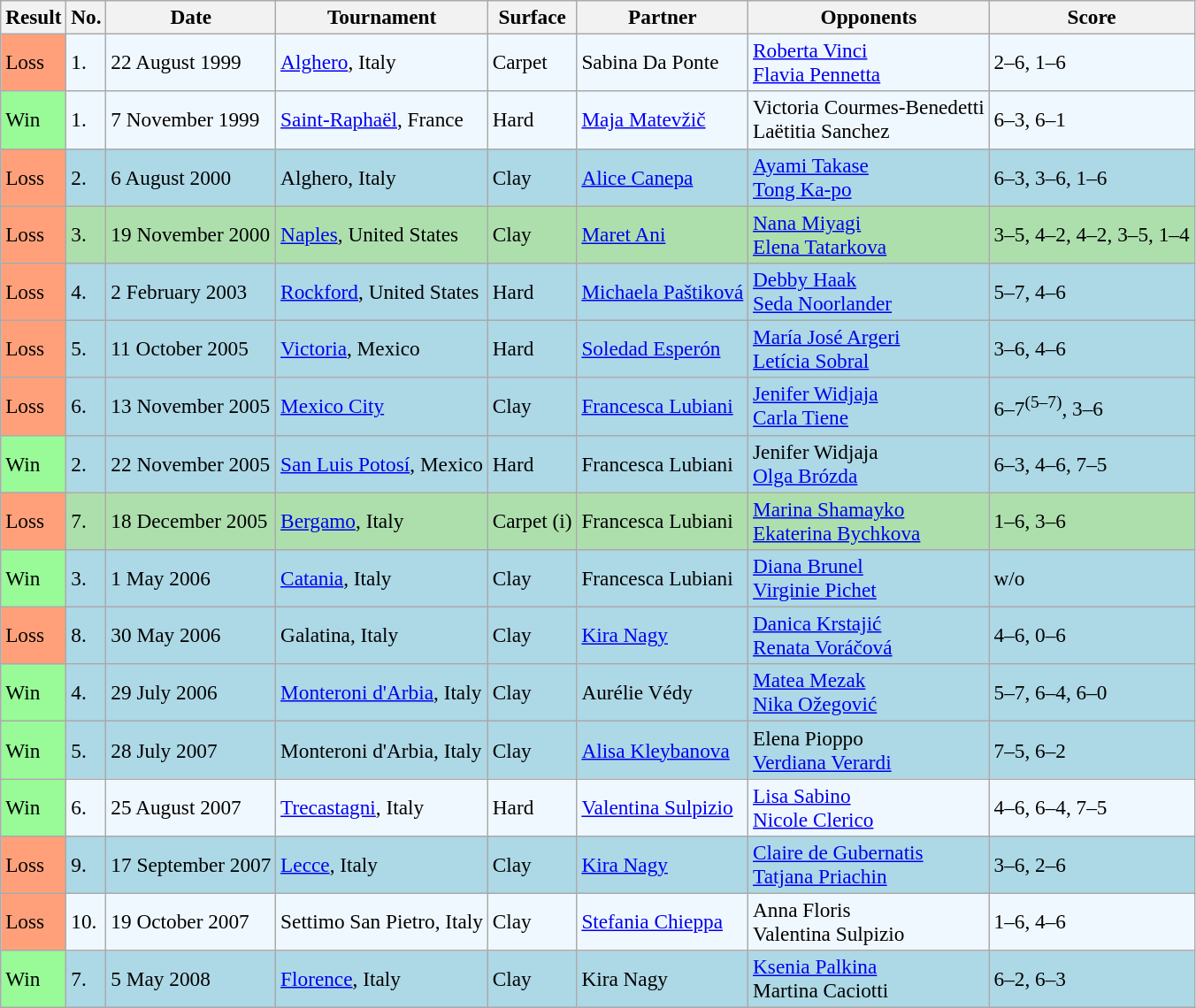<table class="sortable wikitable" style=font-size:97%>
<tr>
<th>Result</th>
<th>No.</th>
<th>Date</th>
<th>Tournament</th>
<th>Surface</th>
<th>Partner</th>
<th>Opponents</th>
<th class="unsortable">Score</th>
</tr>
<tr style="background:#f0f8ff;">
<td style="background:#ffa07a;">Loss</td>
<td>1.</td>
<td>22 August 1999</td>
<td><a href='#'>Alghero</a>, Italy</td>
<td>Carpet</td>
<td> Sabina Da Ponte</td>
<td> <a href='#'>Roberta Vinci</a><br> <a href='#'>Flavia Pennetta</a></td>
<td>2–6, 1–6</td>
</tr>
<tr style="background:#f0f8ff;">
<td style="background:#98fb98;">Win</td>
<td>1.</td>
<td>7 November 1999</td>
<td><a href='#'>Saint-Raphaël</a>, France</td>
<td>Hard</td>
<td> <a href='#'>Maja Matevžič</a></td>
<td> Victoria Courmes-Benedetti<br> Laëtitia Sanchez</td>
<td>6–3, 6–1</td>
</tr>
<tr style="background:lightblue;">
<td style="background:#ffa07a;">Loss</td>
<td>2.</td>
<td>6 August 2000</td>
<td>Alghero, Italy</td>
<td>Clay</td>
<td> <a href='#'>Alice Canepa</a></td>
<td> <a href='#'>Ayami Takase</a><br> <a href='#'>Tong Ka-po</a></td>
<td>6–3, 3–6, 1–6</td>
</tr>
<tr style="background:#addfad;">
<td style="background:#ffa07a;">Loss</td>
<td>3.</td>
<td>19 November 2000</td>
<td><a href='#'>Naples</a>, United States</td>
<td>Clay</td>
<td> <a href='#'>Maret Ani</a></td>
<td> <a href='#'>Nana Miyagi</a><br> <a href='#'>Elena Tatarkova</a></td>
<td>3–5, 4–2, 4–2, 3–5, 1–4</td>
</tr>
<tr style="background:lightblue;">
<td style="background:#ffa07a;">Loss</td>
<td>4.</td>
<td>2 February 2003</td>
<td><a href='#'>Rockford</a>, United States</td>
<td>Hard</td>
<td> <a href='#'>Michaela Paštiková</a></td>
<td> <a href='#'>Debby Haak</a><br> <a href='#'>Seda Noorlander</a></td>
<td>5–7, 4–6</td>
</tr>
<tr style="background:lightblue;">
<td style="background:#ffa07a;">Loss</td>
<td>5.</td>
<td>11 October 2005</td>
<td><a href='#'>Victoria</a>, Mexico</td>
<td>Hard</td>
<td> <a href='#'>Soledad Esperón</a></td>
<td> <a href='#'>María José Argeri</a><br> <a href='#'>Letícia Sobral</a></td>
<td>3–6, 4–6</td>
</tr>
<tr style="background:lightblue;">
<td style="background:#ffa07a;">Loss</td>
<td>6.</td>
<td>13 November 2005</td>
<td><a href='#'>Mexico City</a></td>
<td>Clay</td>
<td> <a href='#'>Francesca Lubiani</a></td>
<td> <a href='#'>Jenifer Widjaja</a><br> <a href='#'>Carla Tiene</a></td>
<td>6–7<sup>(5–7)</sup>, 3–6</td>
</tr>
<tr style="background:lightblue;">
<td style="background:#98fb98;">Win</td>
<td>2.</td>
<td>22 November 2005</td>
<td><a href='#'>San Luis Potosí</a>, Mexico</td>
<td>Hard</td>
<td> Francesca Lubiani</td>
<td> Jenifer Widjaja<br> <a href='#'>Olga Brózda</a></td>
<td>6–3, 4–6, 7–5</td>
</tr>
<tr style="background:#addfad;">
<td style="background:#ffa07a;">Loss</td>
<td>7.</td>
<td>18 December 2005</td>
<td><a href='#'>Bergamo</a>, Italy</td>
<td>Carpet (i)</td>
<td> Francesca Lubiani</td>
<td> <a href='#'>Marina Shamayko</a><br> <a href='#'>Ekaterina Bychkova</a></td>
<td>1–6, 3–6</td>
</tr>
<tr style="background:lightblue;">
<td style="background:#98fb98;">Win</td>
<td>3.</td>
<td>1 May 2006</td>
<td><a href='#'>Catania</a>, Italy</td>
<td>Clay</td>
<td> Francesca Lubiani</td>
<td> <a href='#'>Diana Brunel</a><br> <a href='#'>Virginie Pichet</a></td>
<td>w/o</td>
</tr>
<tr style="background:lightblue;">
<td style="background:#ffa07a;">Loss</td>
<td>8.</td>
<td>30 May 2006</td>
<td>Galatina, Italy</td>
<td>Clay</td>
<td> <a href='#'>Kira Nagy</a></td>
<td> <a href='#'>Danica Krstajić</a><br> <a href='#'>Renata Voráčová</a></td>
<td>4–6, 0–6</td>
</tr>
<tr style="background:lightblue;">
<td style="background:#98fb98;">Win</td>
<td>4.</td>
<td>29 July 2006</td>
<td><a href='#'>Monteroni d'Arbia</a>, Italy</td>
<td>Clay</td>
<td> Aurélie Védy</td>
<td> <a href='#'>Matea Mezak</a><br> <a href='#'>Nika Ožegović</a></td>
<td>5–7, 6–4, 6–0</td>
</tr>
<tr style="background:lightblue;">
<td style="background:#98fb98;">Win</td>
<td>5.</td>
<td>28 July 2007</td>
<td>Monteroni d'Arbia, Italy</td>
<td>Clay</td>
<td> <a href='#'>Alisa Kleybanova</a></td>
<td> Elena Pioppo<br> <a href='#'>Verdiana Verardi</a></td>
<td>7–5, 6–2</td>
</tr>
<tr style="background:#f0f8ff;">
<td style="background:#98fb98;">Win</td>
<td>6.</td>
<td>25 August 2007</td>
<td><a href='#'>Trecastagni</a>, Italy</td>
<td>Hard</td>
<td> <a href='#'>Valentina Sulpizio</a></td>
<td> <a href='#'>Lisa Sabino</a><br> <a href='#'>Nicole Clerico</a></td>
<td>4–6, 6–4, 7–5</td>
</tr>
<tr style="background:lightblue;">
<td style="background:#ffa07a;">Loss</td>
<td>9.</td>
<td>17 September 2007</td>
<td><a href='#'>Lecce</a>, Italy</td>
<td>Clay</td>
<td> <a href='#'>Kira Nagy</a></td>
<td> <a href='#'>Claire de Gubernatis</a><br> <a href='#'>Tatjana Priachin</a></td>
<td>3–6, 2–6</td>
</tr>
<tr style="background:#f0f8ff;">
<td style="background:#ffa07a;">Loss</td>
<td>10.</td>
<td>19 October 2007</td>
<td>Settimo San Pietro, Italy</td>
<td>Clay</td>
<td> <a href='#'>Stefania Chieppa</a></td>
<td> Anna Floris<br> Valentina Sulpizio</td>
<td>1–6, 4–6</td>
</tr>
<tr style="background:lightblue;">
<td style="background:#98fb98;">Win</td>
<td>7.</td>
<td>5 May 2008</td>
<td><a href='#'>Florence</a>, Italy</td>
<td>Clay</td>
<td> Kira Nagy</td>
<td> <a href='#'>Ksenia Palkina</a><br> Martina Caciotti</td>
<td>6–2, 6–3</td>
</tr>
</table>
